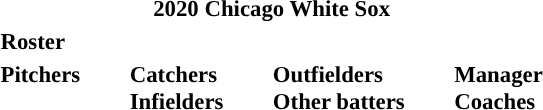<table class="toccolours" style="font-size: 95%;">
<tr>
<th colspan="10">2020 Chicago White Sox</th>
</tr>
<tr>
<td colspan="10"><strong>Roster</strong></td>
</tr>
<tr>
<td valign="top"><strong>Pitchers</strong><br>

























</td>
<td style="width:25px;"></td>
<td valign="top"><strong>Catchers</strong><br>


<strong>Infielders</strong>








</td>
<td style="width:25px;"></td>
<td valign="top"><strong>Outfielders</strong><br>






<strong>Other batters</strong>

</td>
<td style="width:25px;"></td>
<td valign="top"><strong>Manager</strong><br>
<strong>Coaches</strong>
 
 
  
 
 
 
 
 
 </td>
</tr>
</table>
